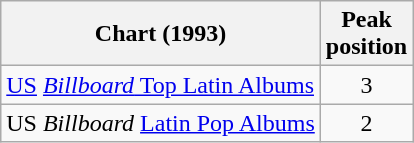<table class="wikitable">
<tr>
<th align="left">Chart (1993)</th>
<th align="left">Peak<br>position</th>
</tr>
<tr>
<td align="left"><a href='#'>US</a> <a href='#'><em>Billboard</em> Top Latin Albums</a></td>
<td align="center">3</td>
</tr>
<tr>
<td align="left">US <em>Billboard</em> <a href='#'>Latin Pop Albums</a></td>
<td align="center">2</td>
</tr>
</table>
